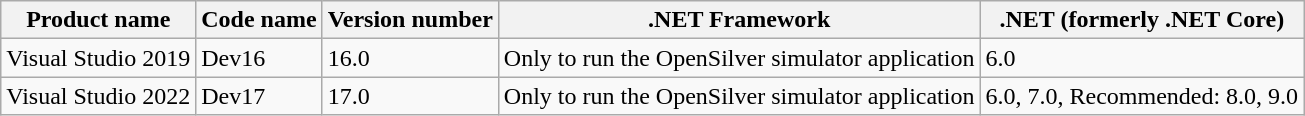<table class="wikitable">
<tr>
<th>Product name</th>
<th>Code name</th>
<th>Version number</th>
<th>.NET Framework</th>
<th>.NET (formerly .NET Core)</th>
</tr>
<tr>
<td>Visual Studio 2019</td>
<td>Dev16</td>
<td>16.0</td>
<td>Only to run the OpenSilver simulator application</td>
<td>6.0</td>
</tr>
<tr>
<td>Visual Studio 2022</td>
<td>Dev17</td>
<td>17.0</td>
<td>Only to run the OpenSilver simulator application</td>
<td>6.0, 7.0, Recommended: 8.0, 9.0</td>
</tr>
</table>
